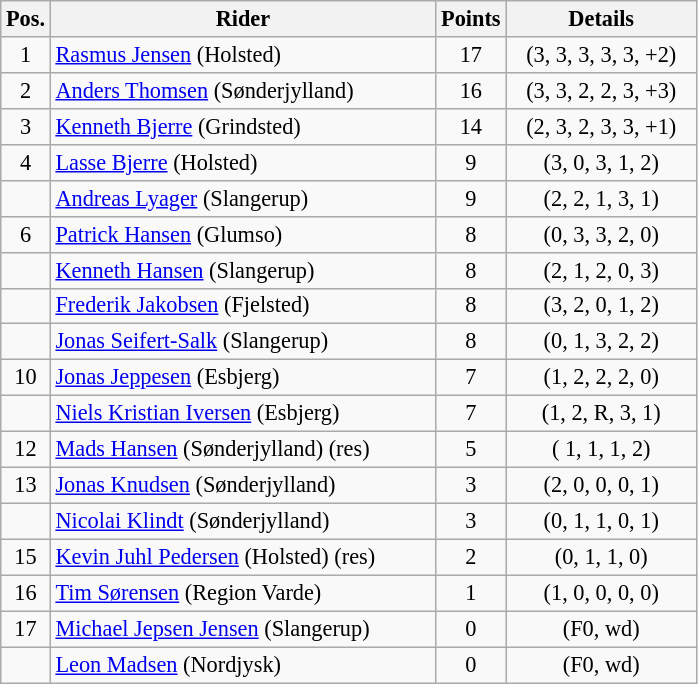<table class=wikitable style="font-size:93%;">
<tr>
<th width=25px>Pos.</th>
<th width=250px>Rider</th>
<th width=40px>Points</th>
<th width=120px>Details</th>
</tr>
<tr align=center>
<td>1</td>
<td align=left><a href='#'>Rasmus Jensen</a> (Holsted)</td>
<td>17</td>
<td>(3, 3, 3, 3, 3, +2)</td>
</tr>
<tr align=center>
<td>2</td>
<td align=left><a href='#'>Anders Thomsen</a> (Sønderjylland)</td>
<td>16</td>
<td>(3, 3, 2, 2, 3, +3)</td>
</tr>
<tr align=center>
<td>3</td>
<td align=left><a href='#'>Kenneth Bjerre</a> (Grindsted)</td>
<td>14</td>
<td>(2, 3, 2, 3, 3, +1)</td>
</tr>
<tr align=center>
<td>4</td>
<td align=left><a href='#'>Lasse Bjerre</a> (Holsted)</td>
<td>9</td>
<td>(3, 0, 3, 1, 2)</td>
</tr>
<tr align=center>
<td></td>
<td align=left><a href='#'>Andreas Lyager</a> (Slangerup)</td>
<td>9</td>
<td>(2, 2, 1, 3, 1)</td>
</tr>
<tr align=center>
<td>6</td>
<td align=left><a href='#'>Patrick Hansen</a> (Glumso)</td>
<td>8</td>
<td>(0, 3, 3, 2, 0)</td>
</tr>
<tr align=center>
<td></td>
<td align=left><a href='#'>Kenneth Hansen</a> (Slangerup)</td>
<td>8</td>
<td>(2, 1, 2, 0, 3)</td>
</tr>
<tr align=center>
<td></td>
<td align=left><a href='#'>Frederik Jakobsen</a> (Fjelsted)</td>
<td>8</td>
<td>(3, 2, 0, 1, 2)</td>
</tr>
<tr align=center>
<td></td>
<td align=left><a href='#'>Jonas Seifert-Salk</a> (Slangerup)</td>
<td>8</td>
<td>(0, 1, 3, 2, 2)</td>
</tr>
<tr align=center>
<td>10</td>
<td align=left><a href='#'>Jonas Jeppesen</a> (Esbjerg)</td>
<td>7</td>
<td>(1, 2, 2, 2, 0)</td>
</tr>
<tr align=center>
<td></td>
<td align=left><a href='#'>Niels Kristian Iversen</a> (Esbjerg)</td>
<td>7</td>
<td>(1, 2, R, 3, 1)</td>
</tr>
<tr align=center>
<td>12</td>
<td align=left><a href='#'>Mads Hansen</a> (Sønderjylland) (res)</td>
<td>5</td>
<td>( 1, 1, 1, 2)</td>
</tr>
<tr align=center>
<td>13</td>
<td align=left><a href='#'>Jonas Knudsen</a> (Sønderjylland)</td>
<td>3</td>
<td>(2, 0, 0, 0, 1)</td>
</tr>
<tr align=center>
<td></td>
<td align=left><a href='#'>Nicolai Klindt</a> (Sønderjylland)</td>
<td>3</td>
<td>(0, 1, 1, 0, 1)</td>
</tr>
<tr align=center>
<td>15</td>
<td align=left><a href='#'>Kevin Juhl Pedersen</a> (Holsted) (res)</td>
<td>2</td>
<td>(0, 1, 1, 0)</td>
</tr>
<tr align=center>
<td>16</td>
<td align=left><a href='#'>Tim Sørensen</a> (Region Varde)</td>
<td>1</td>
<td>(1, 0, 0, 0, 0)</td>
</tr>
<tr align=center>
<td>17</td>
<td align=left><a href='#'>Michael Jepsen Jensen</a> (Slangerup)</td>
<td>0</td>
<td>(F0, wd)</td>
</tr>
<tr align=center>
<td></td>
<td align=left><a href='#'>Leon Madsen</a> (Nordjysk)</td>
<td>0</td>
<td>(F0, wd)</td>
</tr>
</table>
